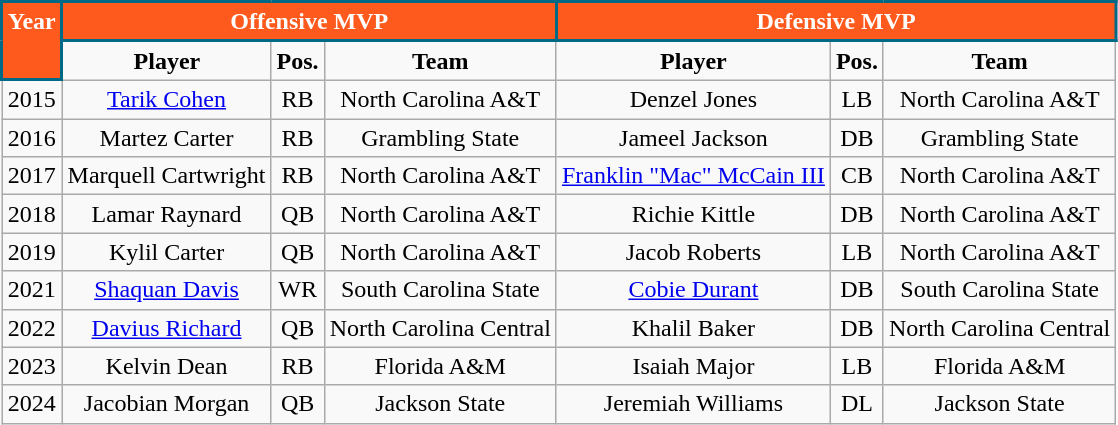<table class="wikitable" style="text-align:center">
<tr>
<th style="background:#FE5A1D; color:white; border: 2px solid #006986;" rowspan=2 valign="top">Year</th>
<th style="background:#FE5A1D; color:white; border: 2px solid #006986;" colspan=3 valign="Center">Offensive MVP</th>
<th style="background:#FE5A1D; color:white; border: 2px solid #006986;" colspan=3 valign="Center">Defensive MVP</th>
</tr>
<tr>
<td><strong>Player</strong></td>
<td><strong>Pos.</strong></td>
<td><strong>Team</strong></td>
<td><strong>Player</strong></td>
<td><strong>Pos.</strong></td>
<td><strong>Team</strong></td>
</tr>
<tr>
<td>2015</td>
<td><a href='#'>Tarik Cohen</a></td>
<td>RB</td>
<td>North Carolina A&T</td>
<td>Denzel Jones</td>
<td>LB</td>
<td>North Carolina A&T</td>
</tr>
<tr>
<td>2016</td>
<td>Martez Carter</td>
<td>RB</td>
<td>Grambling State</td>
<td>Jameel Jackson</td>
<td>DB</td>
<td>Grambling State</td>
</tr>
<tr>
<td>2017</td>
<td>Marquell Cartwright</td>
<td>RB</td>
<td>North Carolina A&T</td>
<td><a href='#'>Franklin "Mac" McCain III</a></td>
<td>CB</td>
<td>North Carolina A&T</td>
</tr>
<tr>
<td>2018</td>
<td>Lamar Raynard</td>
<td>QB</td>
<td>North Carolina A&T</td>
<td>Richie Kittle</td>
<td>DB</td>
<td>North Carolina A&T</td>
</tr>
<tr>
<td>2019</td>
<td>Kylil Carter</td>
<td>QB</td>
<td>North Carolina A&T</td>
<td>Jacob Roberts</td>
<td>LB</td>
<td>North Carolina A&T</td>
</tr>
<tr>
<td>2021</td>
<td><a href='#'>Shaquan Davis</a></td>
<td>WR</td>
<td>South Carolina State</td>
<td><a href='#'>Cobie Durant</a></td>
<td>DB</td>
<td>South Carolina State</td>
</tr>
<tr>
<td>2022</td>
<td><a href='#'>Davius Richard</a></td>
<td>QB</td>
<td>North Carolina Central</td>
<td>Khalil Baker</td>
<td>DB</td>
<td>North Carolina Central</td>
</tr>
<tr>
<td>2023</td>
<td>Kelvin Dean</td>
<td>RB</td>
<td>Florida A&M</td>
<td>Isaiah Major</td>
<td>LB</td>
<td>Florida A&M</td>
</tr>
<tr>
<td>2024</td>
<td>Jacobian Morgan</td>
<td>QB</td>
<td>Jackson State</td>
<td>Jeremiah Williams</td>
<td>DL</td>
<td>Jackson State</td>
</tr>
</table>
